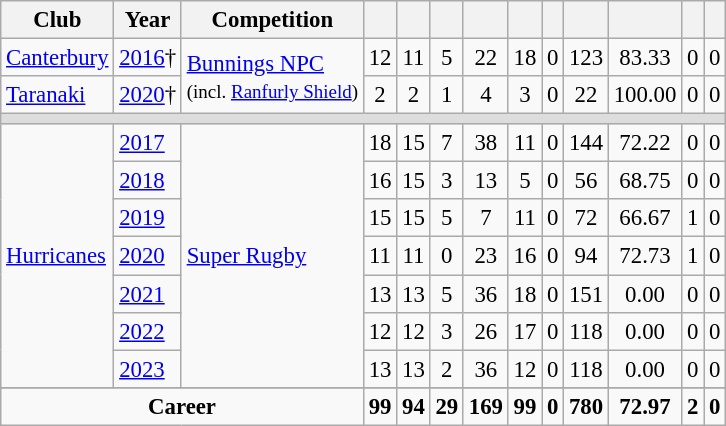<table class="wikitable sortable" style="text-align:center; font-size:95%">
<tr>
<th>Club</th>
<th>Year</th>
<th>Competition</th>
<th></th>
<th></th>
<th></th>
<th></th>
<th></th>
<th></th>
<th></th>
<th></th>
<th></th>
<th></th>
</tr>
<tr>
<td style="text-align:left;"><a href='#'>Canterbury</a></td>
<td style="text-align:left;"><a href='#'>2016</a>†</td>
<td rowspan=2 style="text-align:left;"><a href='#'>Bunnings NPC</a><br><small>(incl. <a href='#'>Ranfurly Shield</a>)</small></td>
<td>12</td>
<td>11</td>
<td>5</td>
<td>22</td>
<td>18</td>
<td>0</td>
<td>123</td>
<td>83.33</td>
<td>0</td>
<td>0</td>
</tr>
<tr>
<td style="text-align:left;"><a href='#'>Taranaki</a></td>
<td style="text-align:left;"><a href='#'>2020</a>†</td>
<td>2</td>
<td>2</td>
<td>1</td>
<td>4</td>
<td>3</td>
<td>0</td>
<td>22</td>
<td>100.00</td>
<td>0</td>
<td>0</td>
</tr>
<tr>
<td colspan=14 style="background-color: #DDDDDD"></td>
</tr>
<tr>
<td rowspan=7 style="text-align:left;"><a href='#'>Hurricanes</a></td>
<td style="text-align:left;"><a href='#'>2017</a></td>
<td rowspan=7 style="text-align:left;"><a href='#'>Super Rugby</a></td>
<td>18</td>
<td>15</td>
<td>7</td>
<td>38</td>
<td>11</td>
<td>0</td>
<td>144</td>
<td>72.22</td>
<td>0</td>
<td>0</td>
</tr>
<tr>
<td style="text-align:left;"><a href='#'>2018</a></td>
<td>16</td>
<td>15</td>
<td>3</td>
<td>13</td>
<td>5</td>
<td>0</td>
<td>56</td>
<td>68.75</td>
<td>0</td>
<td>0</td>
</tr>
<tr>
<td style="text-align:left;"><a href='#'>2019</a></td>
<td>15</td>
<td>15</td>
<td>5</td>
<td>7</td>
<td>11</td>
<td>0</td>
<td>72</td>
<td>66.67</td>
<td>1</td>
<td>0</td>
</tr>
<tr>
<td style="text-align:left;"><a href='#'>2020</a></td>
<td>11</td>
<td>11</td>
<td>0</td>
<td>23</td>
<td>16</td>
<td>0</td>
<td>94</td>
<td>72.73</td>
<td>1</td>
<td>0</td>
</tr>
<tr>
<td style="text-align:left;"><a href='#'>2021</a></td>
<td>13</td>
<td>13</td>
<td>5</td>
<td>36</td>
<td>18</td>
<td>0</td>
<td>151</td>
<td>0.00</td>
<td>0</td>
<td>0</td>
</tr>
<tr>
<td style="text-align:left;"><a href='#'>2022</a></td>
<td>12</td>
<td>12</td>
<td>3</td>
<td>26</td>
<td>17</td>
<td>0</td>
<td>118</td>
<td>0.00</td>
<td>0</td>
<td>0</td>
</tr>
<tr>
<td style="text-align:left;"><a href='#'>2023</a></td>
<td>13</td>
<td>13</td>
<td>2</td>
<td>36</td>
<td>12</td>
<td>0</td>
<td>118</td>
<td>0.00</td>
<td>0</td>
<td>0</td>
</tr>
<tr>
</tr>
<tr class="sortbottom" valign="top">
<td colspan=3 style="text-align: center"><strong>Career</strong></td>
<td><strong>99</strong></td>
<td><strong>94</strong></td>
<td><strong>29</strong></td>
<td><strong>169</strong></td>
<td><strong>99</strong></td>
<td><strong>0</strong></td>
<td><strong>780</strong></td>
<td><strong>72.97</strong></td>
<td><strong>2</strong></td>
<td><strong>0</strong></td>
</tr>
</table>
